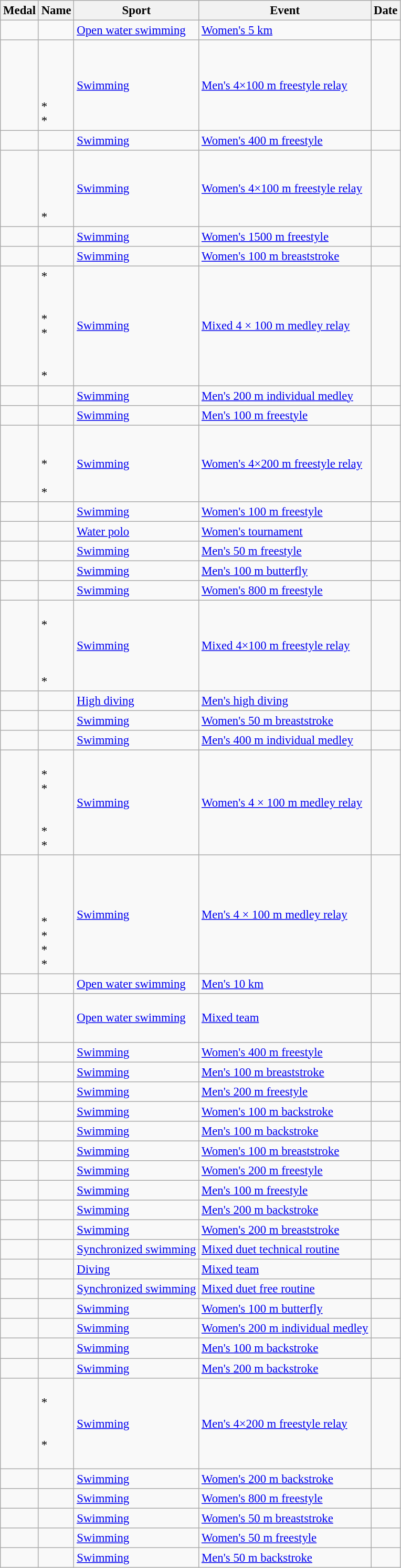<table class="wikitable sortable" style="font-size:95%">
<tr>
<th>Medal</th>
<th>Name</th>
<th>Sport</th>
<th>Event</th>
<th>Date</th>
</tr>
<tr>
<td></td>
<td></td>
<td><a href='#'>Open water swimming</a></td>
<td><a href='#'>Women's 5 km</a></td>
<td></td>
</tr>
<tr>
<td></td>
<td><br><br><br><br>*<br>*</td>
<td><a href='#'>Swimming</a></td>
<td><a href='#'>Men's 4×100 m freestyle relay</a></td>
<td></td>
</tr>
<tr>
<td></td>
<td></td>
<td><a href='#'>Swimming</a></td>
<td><a href='#'>Women's 400 m freestyle</a></td>
<td></td>
</tr>
<tr>
<td></td>
<td><br><br><br><br>*<br></td>
<td><a href='#'>Swimming</a></td>
<td><a href='#'>Women's 4×100 m freestyle relay</a></td>
<td></td>
</tr>
<tr>
<td></td>
<td></td>
<td><a href='#'>Swimming</a></td>
<td><a href='#'>Women's 1500 m freestyle</a></td>
<td></td>
</tr>
<tr>
<td></td>
<td></td>
<td><a href='#'>Swimming</a></td>
<td><a href='#'>Women's 100 m breaststroke</a></td>
<td></td>
</tr>
<tr>
<td></td>
<td>*<br><br><br>*<br>*<br><br><br>*</td>
<td><a href='#'>Swimming</a></td>
<td><a href='#'>Mixed 4 × 100 m medley relay</a></td>
<td></td>
</tr>
<tr>
<td></td>
<td></td>
<td><a href='#'>Swimming</a></td>
<td><a href='#'>Men's 200 m individual medley</a></td>
<td></td>
</tr>
<tr>
<td></td>
<td></td>
<td><a href='#'>Swimming</a></td>
<td><a href='#'>Men's 100 m freestyle</a></td>
<td></td>
</tr>
<tr>
<td></td>
<td><br><br>*<br><br>*<br></td>
<td><a href='#'>Swimming</a></td>
<td><a href='#'>Women's 4×200 m freestyle relay</a></td>
<td></td>
</tr>
<tr>
<td></td>
<td></td>
<td><a href='#'>Swimming</a></td>
<td><a href='#'>Women's 100 m freestyle</a></td>
<td></td>
</tr>
<tr>
<td></td>
<td></td>
<td><a href='#'>Water polo</a></td>
<td><a href='#'>Women's tournament</a></td>
<td></td>
</tr>
<tr>
<td></td>
<td></td>
<td><a href='#'>Swimming</a></td>
<td><a href='#'>Men's 50 m freestyle</a></td>
<td></td>
</tr>
<tr>
<td></td>
<td></td>
<td><a href='#'>Swimming</a></td>
<td><a href='#'>Men's 100 m butterfly</a></td>
<td></td>
</tr>
<tr>
<td></td>
<td></td>
<td><a href='#'>Swimming</a></td>
<td><a href='#'>Women's 800 m freestyle</a></td>
<td></td>
</tr>
<tr>
<td></td>
<td><br>*<br><br><br><br>*</td>
<td><a href='#'>Swimming</a></td>
<td><a href='#'>Mixed 4×100 m freestyle relay</a></td>
<td></td>
</tr>
<tr>
<td></td>
<td></td>
<td><a href='#'>High diving</a></td>
<td><a href='#'>Men's high diving</a></td>
<td></td>
</tr>
<tr>
<td></td>
<td></td>
<td><a href='#'>Swimming</a></td>
<td><a href='#'>Women's 50 m breaststroke</a></td>
<td></td>
</tr>
<tr>
<td></td>
<td></td>
<td><a href='#'>Swimming</a></td>
<td><a href='#'>Men's 400 m individual medley</a></td>
<td></td>
</tr>
<tr>
<td></td>
<td><br>*<br>*<br><br><br>*<br>*<br></td>
<td><a href='#'>Swimming</a></td>
<td><a href='#'>Women's 4 × 100 m medley relay</a></td>
<td></td>
</tr>
<tr>
<td></td>
<td><br><br><br><br>*<br>*<br>*<br>*</td>
<td><a href='#'>Swimming</a></td>
<td><a href='#'>Men's 4 × 100 m medley relay</a></td>
<td></td>
</tr>
<tr>
<td></td>
<td></td>
<td><a href='#'>Open water swimming</a></td>
<td><a href='#'>Men's 10 km</a></td>
<td></td>
</tr>
<tr>
<td></td>
<td><br><br><br></td>
<td><a href='#'>Open water swimming</a></td>
<td><a href='#'>Mixed team</a></td>
<td></td>
</tr>
<tr>
<td></td>
<td></td>
<td><a href='#'>Swimming</a></td>
<td><a href='#'>Women's 400 m freestyle</a></td>
<td></td>
</tr>
<tr>
<td></td>
<td></td>
<td><a href='#'>Swimming</a></td>
<td><a href='#'>Men's 100 m breaststroke</a></td>
<td></td>
</tr>
<tr>
<td></td>
<td></td>
<td><a href='#'>Swimming</a></td>
<td><a href='#'>Men's 200 m freestyle</a></td>
<td></td>
</tr>
<tr>
<td></td>
<td></td>
<td><a href='#'>Swimming</a></td>
<td><a href='#'>Women's 100 m backstroke</a></td>
<td></td>
</tr>
<tr>
<td></td>
<td></td>
<td><a href='#'>Swimming</a></td>
<td><a href='#'>Men's 100 m backstroke</a></td>
<td></td>
</tr>
<tr>
<td></td>
<td></td>
<td><a href='#'>Swimming</a></td>
<td><a href='#'>Women's 100 m breaststroke</a></td>
<td></td>
</tr>
<tr>
<td></td>
<td></td>
<td><a href='#'>Swimming</a></td>
<td><a href='#'>Women's 200 m freestyle</a></td>
<td></td>
</tr>
<tr>
<td></td>
<td></td>
<td><a href='#'>Swimming</a></td>
<td><a href='#'>Men's 100 m freestyle</a></td>
<td></td>
</tr>
<tr>
<td></td>
<td></td>
<td><a href='#'>Swimming</a></td>
<td><a href='#'>Men's 200 m backstroke</a></td>
<td></td>
</tr>
<tr>
<td></td>
<td></td>
<td><a href='#'>Swimming</a></td>
<td><a href='#'>Women's 200 m breaststroke</a></td>
<td></td>
</tr>
<tr>
<td></td>
<td><br></td>
<td><a href='#'>Synchronized swimming</a></td>
<td><a href='#'>Mixed duet technical routine</a></td>
<td></td>
</tr>
<tr>
<td></td>
<td><br></td>
<td><a href='#'>Diving</a></td>
<td><a href='#'>Mixed team</a></td>
<td></td>
</tr>
<tr>
<td></td>
<td><br></td>
<td><a href='#'>Synchronized swimming</a></td>
<td><a href='#'>Mixed duet free routine</a></td>
<td></td>
</tr>
<tr>
<td></td>
<td></td>
<td><a href='#'>Swimming</a></td>
<td><a href='#'>Women's 100 m butterfly</a></td>
<td></td>
</tr>
<tr>
<td></td>
<td></td>
<td><a href='#'>Swimming</a></td>
<td><a href='#'>Women's 200 m individual medley</a></td>
<td></td>
</tr>
<tr>
<td></td>
<td></td>
<td><a href='#'>Swimming</a></td>
<td><a href='#'>Men's 100 m backstroke</a></td>
<td></td>
</tr>
<tr>
<td></td>
<td></td>
<td><a href='#'>Swimming</a></td>
<td><a href='#'>Men's 200 m backstroke</a></td>
<td></td>
</tr>
<tr>
<td></td>
<td><br>*<br><br><br>*<br><br></td>
<td><a href='#'>Swimming</a></td>
<td><a href='#'>Men's 4×200 m freestyle relay</a></td>
<td></td>
</tr>
<tr>
<td></td>
<td></td>
<td><a href='#'>Swimming</a></td>
<td><a href='#'>Women's 200 m backstroke</a></td>
<td></td>
</tr>
<tr>
<td></td>
<td></td>
<td><a href='#'>Swimming</a></td>
<td><a href='#'>Women's 800 m freestyle</a></td>
<td></td>
</tr>
<tr>
<td></td>
<td></td>
<td><a href='#'>Swimming</a></td>
<td><a href='#'>Women's 50 m breaststroke</a></td>
<td></td>
</tr>
<tr>
<td></td>
<td></td>
<td><a href='#'>Swimming</a></td>
<td><a href='#'>Women's 50 m freestyle</a></td>
<td></td>
</tr>
<tr>
<td></td>
<td></td>
<td><a href='#'>Swimming</a></td>
<td><a href='#'>Men's 50 m backstroke</a></td>
<td></td>
</tr>
</table>
